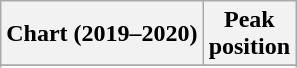<table class="wikitable sortable plainrowheaders" style="text-align:center">
<tr>
<th>Chart (2019–2020)</th>
<th>Peak<br>position</th>
</tr>
<tr>
</tr>
<tr>
</tr>
<tr>
</tr>
<tr>
</tr>
<tr>
</tr>
</table>
